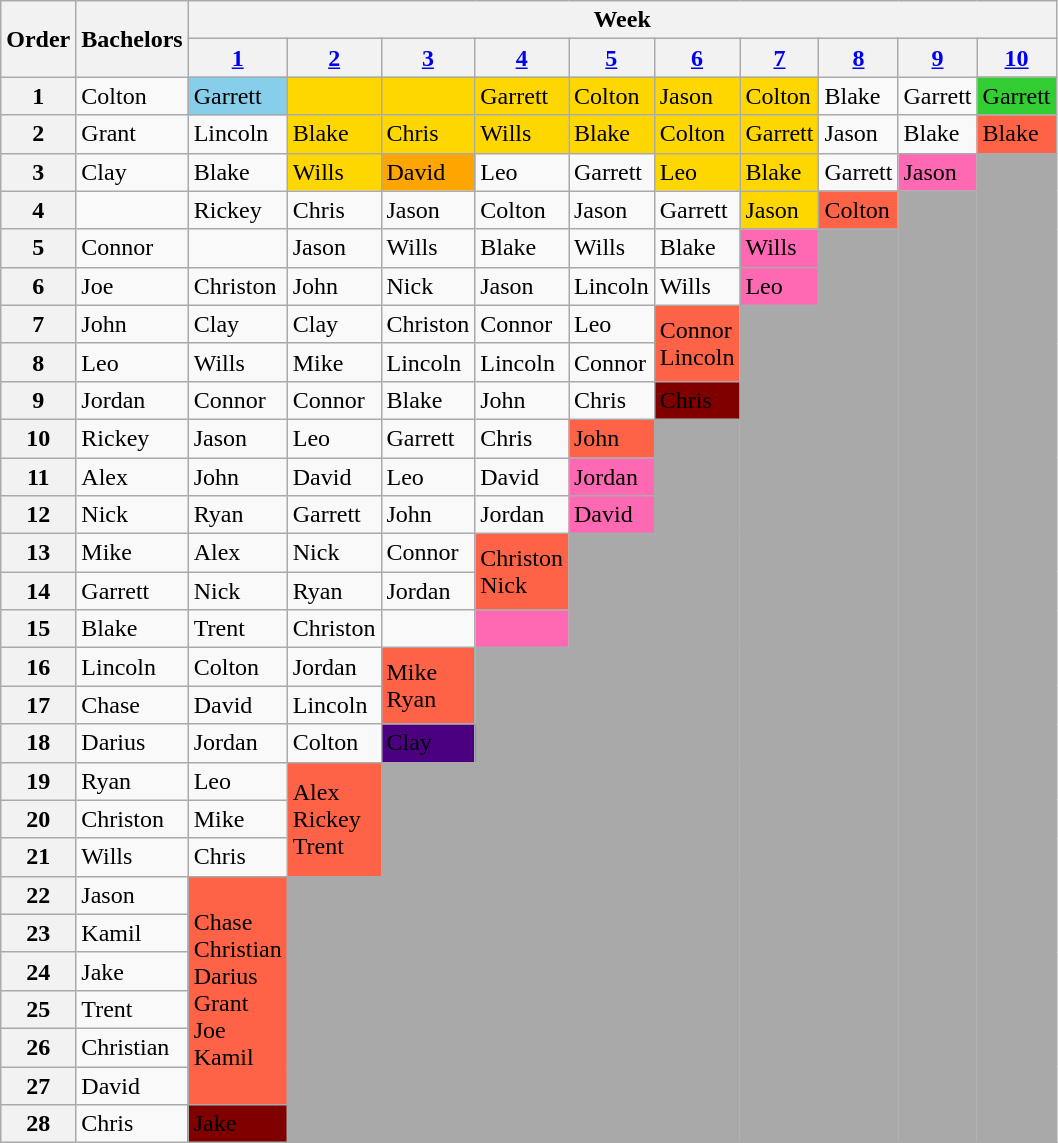<table class="wikitable" style="width:20%;" style="text-align:center;">
<tr>
<th rowspan="2">Order</th>
<th rowspan="2">Bachelors</th>
<th colspan="10">Week</th>
</tr>
<tr>
<th><a href='#'>1</a></th>
<th><a href='#'>2</a></th>
<th><a href='#'>3</a></th>
<th><a href='#'>4</a></th>
<th><a href='#'>5</a></th>
<th><a href='#'>6</a></th>
<th><a href='#'>7</a></th>
<th><a href='#'>8</a></th>
<th><a href='#'>9</a></th>
<th><a href='#'>10</a></th>
</tr>
<tr>
<th>1</th>
<td>Colton</td>
<td bgcolor="skyblue">Garrett</td>
<td bgcolor="gold"></td>
<td bgcolor="gold"></td>
<td bgcolor="gold">Garrett</td>
<td bgcolor="gold">Colton</td>
<td bgcolor="gold">Jason</td>
<td bgcolor="gold">Colton</td>
<td>Blake</td>
<td>Garrett</td>
<td bgcolor=limegreen>Garrett</td>
</tr>
<tr>
<th>2</th>
<td>Grant</td>
<td>Lincoln</td>
<td bgcolor="gold">Blake</td>
<td bgcolor="gold">Chris</td>
<td bgcolor="gold">Wills</td>
<td bgcolor="gold">Blake</td>
<td bgcolor="gold">Colton</td>
<td bgcolor="gold">Garrett</td>
<td>Jason</td>
<td>Blake</td>
<td bgcolor="tomato">Blake</td>
</tr>
<tr>
<th>3</th>
<td>Clay</td>
<td>Blake</td>
<td bgcolor="gold">Wills</td>
<td bgcolor="orange">David</td>
<td>Leo</td>
<td>Garrett</td>
<td bgcolor="gold">Leo</td>
<td bgcolor="gold">Blake</td>
<td>Garrett</td>
<td bgcolor="hotpink">Jason</td>
<td rowspan="26" bgcolor="darkgray"></td>
</tr>
<tr>
<th>4</th>
<td></td>
<td>Rickey</td>
<td>Chris</td>
<td>Jason</td>
<td>Colton</td>
<td>Jason</td>
<td>Garrett</td>
<td bgcolor="gold">Jason</td>
<td bgcolor="tomato">Colton</td>
<td rowspan="25" bgcolor="darkgray"></td>
</tr>
<tr>
<th>5</th>
<td>Connor</td>
<td></td>
<td>Jason</td>
<td>Wills</td>
<td>Blake</td>
<td>Wills</td>
<td>Blake</td>
<td bgcolor="hotpink">Wills</td>
<td rowspan="24" bgcolor="darkgray"></td>
</tr>
<tr>
<th>6</th>
<td>Joe</td>
<td>Christon</td>
<td>John</td>
<td>Nick</td>
<td>Jason</td>
<td>Lincoln</td>
<td>Wills</td>
<td bgcolor="hotpink">Leo</td>
</tr>
<tr>
<th>7</th>
<td>John</td>
<td>Clay</td>
<td>Clay</td>
<td>Christon</td>
<td>Connor</td>
<td>Leo</td>
<td rowspan="2" bgcolor="tomato">Connor<br>Lincoln</td>
<td rowspan="24" bgcolor="darkgray"></td>
</tr>
<tr>
<th>8</th>
<td>Leo</td>
<td>Wills</td>
<td>Mike</td>
<td>Lincoln</td>
<td>Lincoln</td>
<td>Connor</td>
</tr>
<tr>
<th>9</th>
<td>Jordan</td>
<td>Connor</td>
<td>Connor</td>
<td>Blake</td>
<td>John</td>
<td>Chris</td>
<td bgcolor="maroon"><span>Chris</span></td>
</tr>
<tr>
<th>10</th>
<td>Rickey</td>
<td>Jason</td>
<td>Leo</td>
<td>Garrett</td>
<td>Chris</td>
<td bgcolor="tomato">John</td>
<td rowspan="3" bgcolor="darkgray"></td>
</tr>
<tr>
<th>11</th>
<td>Alex</td>
<td>John</td>
<td>David</td>
<td>Leo</td>
<td>David</td>
<td bgcolor="hotpink">Jordan</td>
</tr>
<tr>
<th>12</th>
<td>Nick</td>
<td>Ryan</td>
<td>Garrett</td>
<td>John</td>
<td>Jordan</td>
<td bgcolor="hotpink">David</td>
</tr>
<tr>
<th>13</th>
<td>Mike</td>
<td>Alex</td>
<td>Nick</td>
<td>Connor</td>
<td rowspan="2" bgcolor="tomato">Christon<br>Nick</td>
<td rowspan="3" colspan="2" bgcolor="darkgray"></td>
</tr>
<tr>
<th>14</th>
<td>Garrett</td>
<td>Nick</td>
<td>Ryan</td>
<td>Jordan</td>
</tr>
<tr>
<th>15</th>
<td>Blake</td>
<td>Trent</td>
<td>Christon</td>
<td></td>
<td bgcolor="hotpink"></td>
</tr>
<tr>
<th>16</th>
<td>Lincoln</td>
<td>Colton</td>
<td>Jordan</td>
<td rowspan="2" bgcolor="tomato">Mike<br>Ryan</td>
<td rowspan="3" colspan="3" bgcolor="darkgray"></td>
</tr>
<tr>
<th>17</th>
<td>Chase</td>
<td>David</td>
<td>Lincoln</td>
</tr>
<tr>
<th>18</th>
<td>Darius</td>
<td>Jordan</td>
<td>Colton</td>
<td bgcolor="indigo"><span>Clay</span></td>
</tr>
<tr>
<th>19</th>
<td>Ryan</td>
<td>Leo</td>
<td rowspan="3" bgcolor="tomato">Alex<br>Rickey<br>Trent</td>
<td rowspan="3" colspan="4" bgcolor="darkgray"></td>
</tr>
<tr>
<th>20</th>
<td>Christon</td>
<td>Mike</td>
</tr>
<tr>
<th>21</th>
<td>Wills</td>
<td>Chris</td>
</tr>
<tr>
<th>22</th>
<td>Jason</td>
<td rowspan="6" bgcolor="tomato">Chase<br>Christian<br>Darius<br>Grant<br>Joe<br>Kamil</td>
<td rowspan="7" colspan="5" bgcolor="darkgray"></td>
</tr>
<tr>
<th>23</th>
<td>Kamil</td>
</tr>
<tr>
<th>24</th>
<td>Jake</td>
</tr>
<tr>
<th>25</th>
<td>Trent</td>
</tr>
<tr>
<th>26</th>
<td>Christian</td>
</tr>
<tr>
<th>27</th>
<td>David</td>
</tr>
<tr>
<th>28</th>
<td>Chris</td>
<td bgcolor="maroon"><span>Jake</span></td>
</tr>
</table>
